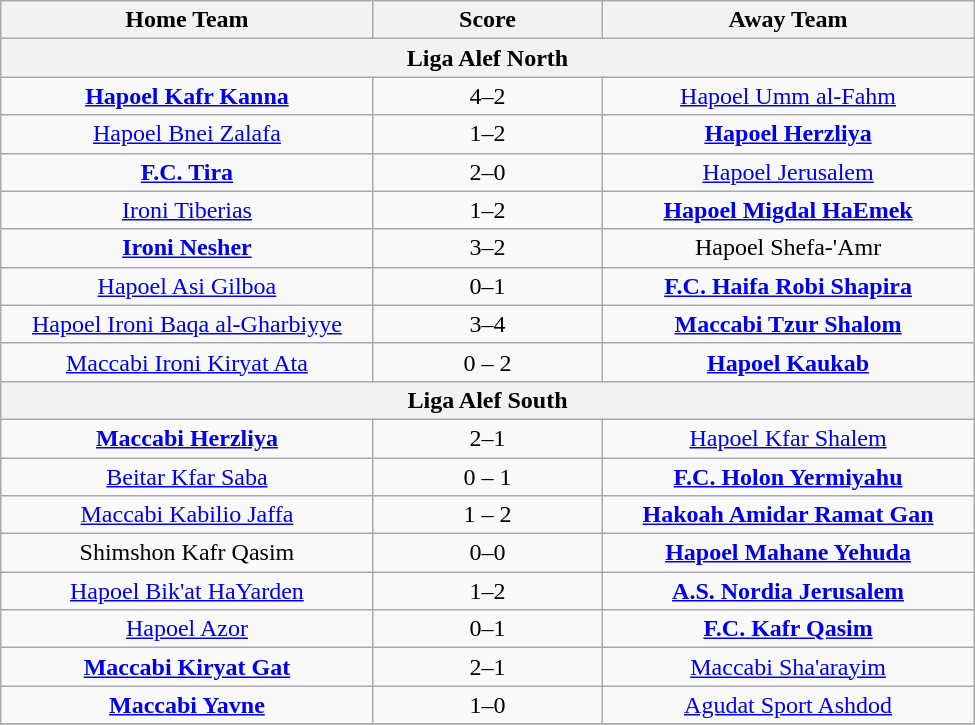<table class="wikitable" style="text-align: center; width:650px">
<tr>
<th scope=col width="200px">Home Team</th>
<th scope=col width="120px">Score</th>
<th scope=col width="200px">Away Team</th>
</tr>
<tr>
<th colspan="3">Liga Alef North</th>
</tr>
<tr>
<td><strong><a href='#'>Hapoel Kafr Kanna</a></strong></td>
<td>4–2</td>
<td><a href='#'>Hapoel Umm al-Fahm</a></td>
</tr>
<tr>
<td><a href='#'>Hapoel Bnei Zalafa</a></td>
<td>1–2</td>
<td><strong><a href='#'>Hapoel Herzliya</a></strong></td>
</tr>
<tr>
<td><strong><a href='#'>F.C. Tira</a></strong></td>
<td>2–0</td>
<td><a href='#'>Hapoel Jerusalem</a></td>
</tr>
<tr>
<td><a href='#'>Ironi Tiberias</a></td>
<td>1–2</td>
<td><strong><a href='#'>Hapoel Migdal HaEmek</a></strong></td>
</tr>
<tr>
<td><strong><a href='#'>Ironi Nesher</a></strong></td>
<td>3–2</td>
<td>Hapoel Shefa-'Amr</td>
</tr>
<tr>
<td><a href='#'>Hapoel Asi Gilboa</a></td>
<td>0–1</td>
<td><strong><a href='#'>F.C. Haifa Robi Shapira</a></strong></td>
</tr>
<tr>
<td><a href='#'>Hapoel Ironi Baqa al-Gharbiyye</a></td>
<td>3–4</td>
<td><strong><a href='#'>Maccabi Tzur Shalom</a></strong></td>
</tr>
<tr>
<td><a href='#'>Maccabi Ironi Kiryat Ata</a></td>
<td>0 – 2 </td>
<td><strong><a href='#'>Hapoel Kaukab</a></strong></td>
</tr>
<tr>
<th colspan="3">Liga Alef South</th>
</tr>
<tr>
<td><strong><a href='#'>Maccabi Herzliya</a></strong></td>
<td>2–1</td>
<td><a href='#'>Hapoel Kfar Shalem</a></td>
</tr>
<tr>
<td><a href='#'>Beitar Kfar Saba</a></td>
<td>0 – 1 </td>
<td><strong><a href='#'>F.C. Holon Yermiyahu</a></strong></td>
</tr>
<tr>
<td><a href='#'>Maccabi Kabilio Jaffa</a></td>
<td>1 – 2 </td>
<td><strong><a href='#'>Hakoah Amidar Ramat Gan</a></strong></td>
</tr>
<tr>
<td>Shimshon Kafr Qasim</td>
<td>0–0  </td>
<td><strong><a href='#'>Hapoel Mahane Yehuda</a></strong></td>
</tr>
<tr>
<td><a href='#'>Hapoel Bik'at HaYarden</a></td>
<td>1–2</td>
<td><strong><a href='#'>A.S. Nordia Jerusalem</a></strong></td>
</tr>
<tr>
<td><a href='#'>Hapoel Azor</a></td>
<td>0–1</td>
<td><strong><a href='#'>F.C. Kafr Qasim</a></strong></td>
</tr>
<tr>
<td><strong><a href='#'>Maccabi Kiryat Gat</a></strong></td>
<td>2–1</td>
<td><a href='#'>Maccabi Sha'arayim</a></td>
</tr>
<tr>
<td><strong><a href='#'>Maccabi Yavne</a></strong></td>
<td>1–0</td>
<td><a href='#'>Agudat Sport Ashdod</a></td>
</tr>
<tr>
</tr>
</table>
